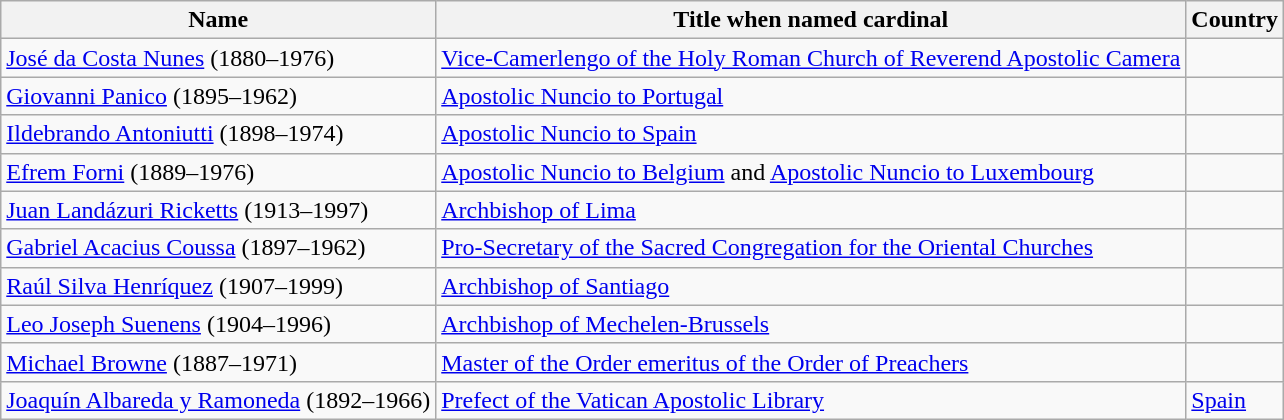<table class="wikitable sortable">
<tr>
<th>Name</th>
<th>Title when named cardinal</th>
<th>Country</th>
</tr>
<tr>
<td><a href='#'>José da Costa Nunes</a> (1880–1976)</td>
<td><a href='#'>Vice-Camerlengo of the Holy Roman Church of Reverend Apostolic Camera</a></td>
<td></td>
</tr>
<tr>
<td><a href='#'>Giovanni Panico</a> (1895–1962)</td>
<td><a href='#'>Apostolic Nuncio to Portugal</a></td>
<td></td>
</tr>
<tr>
<td><a href='#'>Ildebrando Antoniutti</a> (1898–1974)</td>
<td><a href='#'>Apostolic Nuncio to Spain</a></td>
<td></td>
</tr>
<tr>
<td><a href='#'>Efrem Forni</a> (1889–1976)</td>
<td><a href='#'>Apostolic Nuncio to Belgium</a> and <a href='#'>Apostolic Nuncio to Luxembourg</a></td>
<td></td>
</tr>
<tr>
<td><a href='#'>Juan Landázuri Ricketts</a> (1913–1997)</td>
<td><a href='#'>Archbishop of Lima</a></td>
<td></td>
</tr>
<tr>
<td><a href='#'>Gabriel Acacius Coussa</a> (1897–1962)</td>
<td><a href='#'>Pro-Secretary of the Sacred Congregation for the Oriental Churches</a></td>
<td></td>
</tr>
<tr>
<td><a href='#'>Raúl Silva Henríquez</a> (1907–1999)</td>
<td><a href='#'>Archbishop of Santiago</a></td>
<td></td>
</tr>
<tr>
<td><a href='#'>Leo Joseph Suenens</a> (1904–1996)</td>
<td><a href='#'>Archbishop of Mechelen-Brussels</a></td>
<td></td>
</tr>
<tr>
<td><a href='#'>Michael Browne</a> (1887–1971)</td>
<td><a href='#'>Master of the Order emeritus of the Order of Preachers</a></td>
<td></td>
</tr>
<tr>
<td><a href='#'>Joaquín Albareda y Ramoneda</a> (1892–1966)</td>
<td><a href='#'> Prefect of the Vatican Apostolic Library</a></td>
<td> <a href='#'>Spain</a></td>
</tr>
</table>
